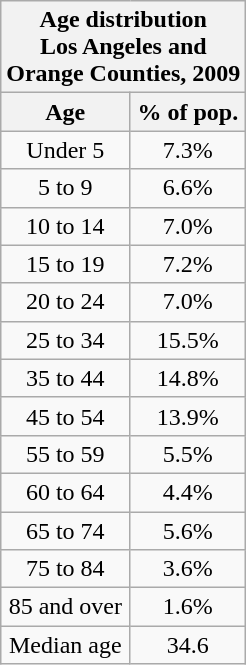<table class="wikitable floatright" style="text-align: center;">
<tr>
<th colspan="2">Age distribution<br>Los Angeles and<br>Orange Counties, 2009</th>
</tr>
<tr>
<th>Age</th>
<th>% of pop.</th>
</tr>
<tr>
<td>Under 5</td>
<td>7.3%</td>
</tr>
<tr>
<td>5 to 9</td>
<td>6.6%</td>
</tr>
<tr>
<td>10 to 14</td>
<td>7.0%</td>
</tr>
<tr>
<td>15 to 19</td>
<td>7.2%</td>
</tr>
<tr>
<td>20 to 24</td>
<td>7.0%</td>
</tr>
<tr>
<td>25 to 34</td>
<td>15.5%</td>
</tr>
<tr>
<td>35 to 44</td>
<td>14.8%</td>
</tr>
<tr>
<td>45 to 54</td>
<td>13.9%</td>
</tr>
<tr>
<td>55 to 59</td>
<td>5.5%</td>
</tr>
<tr>
<td>60 to 64</td>
<td>4.4%</td>
</tr>
<tr>
<td>65 to 74</td>
<td>5.6%</td>
</tr>
<tr>
<td>75 to 84</td>
<td>3.6%</td>
</tr>
<tr>
<td>85 and over</td>
<td>1.6%</td>
</tr>
<tr>
<td>Median age</td>
<td>34.6</td>
</tr>
</table>
